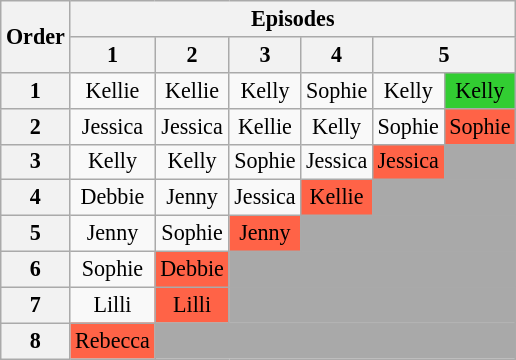<table class="wikitable" style="text-align:center; font-size:92%">
<tr>
<th rowspan=2>Order</th>
<th colspan=6>Episodes</th>
</tr>
<tr>
<th>1</th>
<th>2</th>
<th>3</th>
<th>4</th>
<th colspan=2>5</th>
</tr>
<tr>
<th>1</th>
<td>Kellie</td>
<td>Kellie</td>
<td>Kelly</td>
<td>Sophie</td>
<td>Kelly</td>
<td style="background-color:limegreen;">Kelly</td>
</tr>
<tr>
<th>2</th>
<td>Jessica</td>
<td>Jessica</td>
<td>Kellie</td>
<td>Kelly</td>
<td>Sophie</td>
<td style="background:tomato;">Sophie</td>
</tr>
<tr>
<th>3</th>
<td>Kelly</td>
<td>Kelly</td>
<td>Sophie</td>
<td>Jessica</td>
<td style="background:tomato;">Jessica</td>
<td colspan="1" bgcolor="darkgray"></td>
</tr>
<tr>
<th>4</th>
<td>Debbie</td>
<td>Jenny</td>
<td>Jessica</td>
<td style="background:tomato;">Kellie</td>
<td colspan="2" bgcolor="darkgray"></td>
</tr>
<tr>
<th>5</th>
<td>Jenny</td>
<td>Sophie</td>
<td style="background:tomato;">Jenny</td>
<td colspan="3" bgcolor="darkgray"></td>
</tr>
<tr>
<th>6</th>
<td>Sophie</td>
<td style="background:tomato;">Debbie</td>
<td colspan="4" bgcolor="darkgray"></td>
</tr>
<tr>
<th>7</th>
<td>Lilli</td>
<td style="background:tomato;">Lilli</td>
<td colspan="5" bgcolor="darkgray"></td>
</tr>
<tr>
<th>8</th>
<td style="background:tomato;">Rebecca</td>
<td colspan="6" bgcolor="darkgray"></td>
</tr>
</table>
